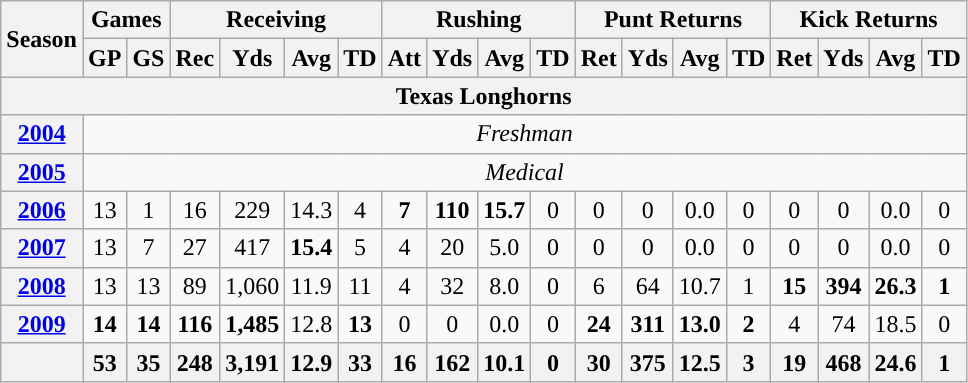<table class=wikitable style="text-align:center;">
<tr>
<th rowspan="2">Season</th>
<th colspan="2">Games</th>
<th colspan="4">Receiving</th>
<th colspan="4">Rushing</th>
<th colspan="4">Punt Returns</th>
<th colspan="4">Kick Returns</th>
</tr>
<tr>
<th>GP</th>
<th>GS</th>
<th>Rec</th>
<th>Yds</th>
<th>Avg</th>
<th>TD</th>
<th>Att</th>
<th>Yds</th>
<th>Avg</th>
<th>TD</th>
<th>Ret</th>
<th>Yds</th>
<th>Avg</th>
<th>TD</th>
<th>Ret</th>
<th>Yds</th>
<th>Avg</th>
<th>TD</th>
</tr>
<tr>
<th colspan="19">Texas Longhorns</th>
</tr>
<tr>
<th><a href='#'>2004</a></th>
<td colspan="18"><em>Freshman </em></td>
</tr>
<tr>
<th><a href='#'>2005</a></th>
<td colspan="18"><em>Medical </em></td>
</tr>
<tr>
<th><a href='#'>2006</a></th>
<td>13</td>
<td>1</td>
<td>16</td>
<td>229</td>
<td>14.3</td>
<td>4</td>
<td><strong>7</strong></td>
<td><strong>110</strong></td>
<td><strong>15.7</strong></td>
<td>0</td>
<td>0</td>
<td>0</td>
<td>0.0</td>
<td>0</td>
<td>0</td>
<td>0</td>
<td>0.0</td>
<td>0</td>
</tr>
<tr>
<th><a href='#'>2007</a></th>
<td>13</td>
<td>7</td>
<td>27</td>
<td>417</td>
<td><strong>15.4</strong></td>
<td>5</td>
<td>4</td>
<td>20</td>
<td>5.0</td>
<td>0</td>
<td>0</td>
<td>0</td>
<td>0.0</td>
<td>0</td>
<td>0</td>
<td>0</td>
<td>0.0</td>
<td>0</td>
</tr>
<tr>
<th><a href='#'>2008</a></th>
<td>13</td>
<td>13</td>
<td>89</td>
<td>1,060</td>
<td>11.9</td>
<td>11</td>
<td>4</td>
<td>32</td>
<td>8.0</td>
<td>0</td>
<td>6</td>
<td>64</td>
<td>10.7</td>
<td>1</td>
<td><strong>15</strong></td>
<td><strong>394</strong></td>
<td><strong>26.3</strong></td>
<td><strong>1</strong></td>
</tr>
<tr>
<th><a href='#'>2009</a></th>
<td><strong>14</strong></td>
<td><strong>14</strong></td>
<td><strong>116</strong></td>
<td><strong>1,485</strong></td>
<td>12.8</td>
<td><strong>13</strong></td>
<td>0</td>
<td>0</td>
<td>0.0</td>
<td>0</td>
<td><strong>24</strong></td>
<td><strong>311</strong></td>
<td><strong>13.0</strong></td>
<td><strong>2</strong></td>
<td>4</td>
<td>74</td>
<td>18.5</td>
<td>0</td>
</tr>
<tr>
<th></th>
<th>53</th>
<th>35</th>
<th>248</th>
<th>3,191</th>
<th>12.9</th>
<th>33</th>
<th>16</th>
<th>162</th>
<th>10.1</th>
<th>0</th>
<th>30</th>
<th>375</th>
<th>12.5</th>
<th>3</th>
<th>19</th>
<th>468</th>
<th>24.6</th>
<th>1</th>
</tr>
</table>
